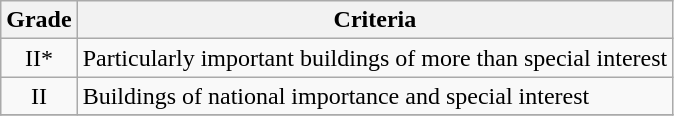<table class="wikitable" border="1">
<tr>
<th>Grade</th>
<th>Criteria</th>
</tr>
<tr>
<td align="center" >II*</td>
<td>Particularly important buildings of more than special interest</td>
</tr>
<tr>
<td align="center" >II</td>
<td>Buildings of national importance and special interest</td>
</tr>
<tr>
</tr>
</table>
